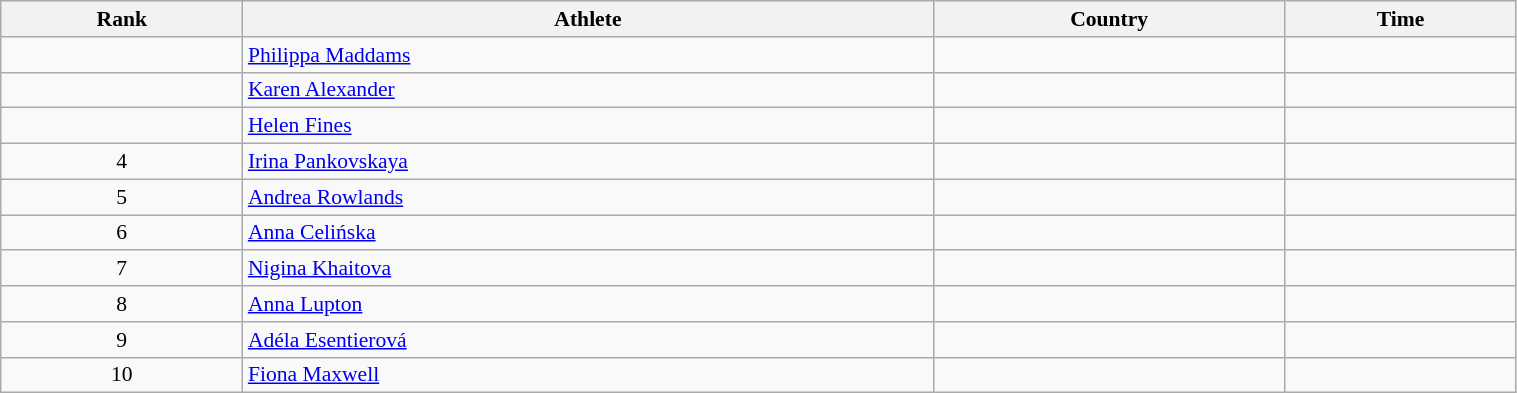<table class="wikitable" width=80% style="font-size:90%; text-align:left;">
<tr>
<th>Rank</th>
<th>Athlete</th>
<th>Country</th>
<th>Time</th>
</tr>
<tr>
<td align="center"></td>
<td><a href='#'>Philippa Maddams</a></td>
<td></td>
<td></td>
</tr>
<tr>
<td align="center"></td>
<td><a href='#'>Karen Alexander</a></td>
<td></td>
<td></td>
</tr>
<tr>
<td align="center"></td>
<td><a href='#'>Helen Fines</a></td>
<td></td>
<td></td>
</tr>
<tr>
<td align="center">4</td>
<td><a href='#'>Irina Pankovskaya</a></td>
<td></td>
<td></td>
</tr>
<tr>
<td align="center">5</td>
<td><a href='#'>Andrea Rowlands</a></td>
<td></td>
<td></td>
</tr>
<tr>
<td align="center">6</td>
<td><a href='#'>Anna Celińska</a></td>
<td></td>
<td></td>
</tr>
<tr>
<td align="center">7</td>
<td><a href='#'>Nigina Khaitova</a></td>
<td></td>
<td></td>
</tr>
<tr>
<td align="center">8</td>
<td><a href='#'>Anna Lupton</a></td>
<td></td>
<td></td>
</tr>
<tr>
<td align="center">9</td>
<td><a href='#'>Adéla Esentierová</a></td>
<td></td>
<td></td>
</tr>
<tr>
<td align="center">10</td>
<td><a href='#'>Fiona Maxwell</a></td>
<td></td>
<td></td>
</tr>
</table>
